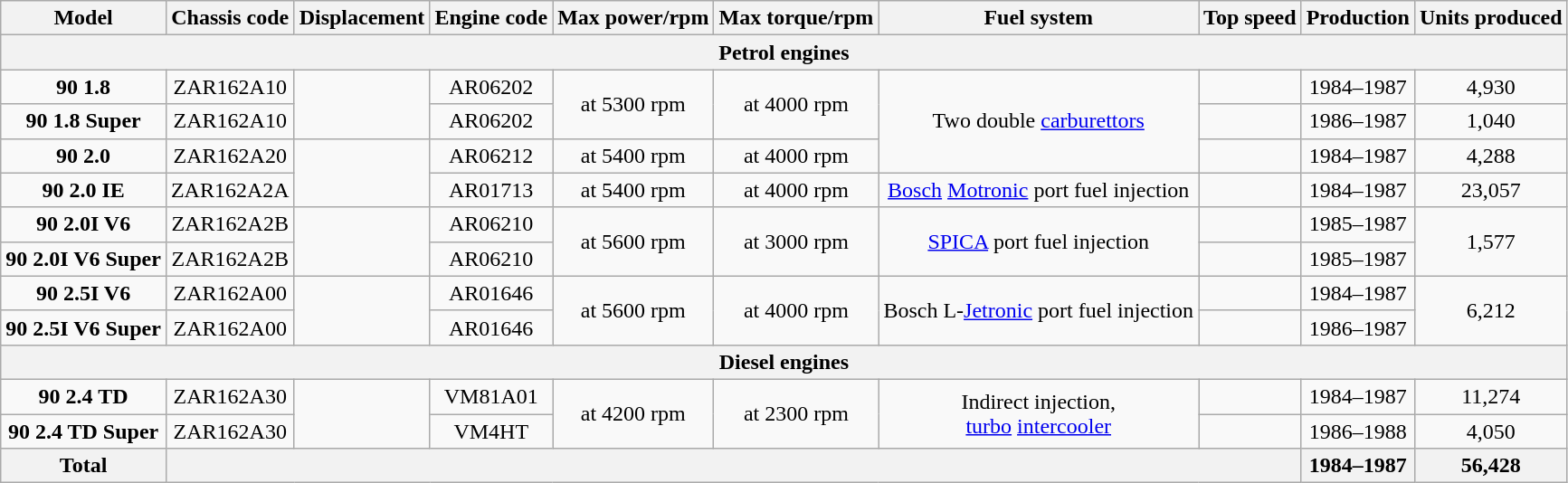<table class="wikitable" style="text-align:center;">
<tr>
<th>Model</th>
<th>Chassis code</th>
<th>Displacement</th>
<th>Engine code</th>
<th>Max power/rpm</th>
<th>Max torque/rpm</th>
<th>Fuel system</th>
<th>Top speed</th>
<th>Production</th>
<th>Units produced</th>
</tr>
<tr>
<th colspan="10">Petrol engines</th>
</tr>
<tr>
<td><strong>90 1.8</strong></td>
<td>ZAR162A10</td>
<td rowspan=2></td>
<td>AR06202</td>
<td rowspan=2> at 5300 rpm</td>
<td rowspan=2> at 4000 rpm</td>
<td rowspan=3>Two double <a href='#'>carburettors</a></td>
<td></td>
<td>1984–1987</td>
<td>4,930</td>
</tr>
<tr>
<td><strong>90 1.8 Super</strong></td>
<td>ZAR162A10</td>
<td>AR06202</td>
<td></td>
<td>1986–1987</td>
<td>1,040</td>
</tr>
<tr>
<td><strong>90 2.0</strong></td>
<td>ZAR162A20</td>
<td rowspan=2></td>
<td>AR06212</td>
<td> at 5400 rpm</td>
<td> at 4000 rpm</td>
<td></td>
<td>1984–1987</td>
<td>4,288</td>
</tr>
<tr>
<td><strong>90 2.0 IE</strong></td>
<td>ZAR162A2A</td>
<td>AR01713</td>
<td> at 5400 rpm</td>
<td> at 4000 rpm</td>
<td><a href='#'>Bosch</a> <a href='#'>Motronic</a> port fuel injection</td>
<td> </td>
<td>1984–1987</td>
<td>23,057</td>
</tr>
<tr>
<td><strong>90 2.0I V6</strong></td>
<td>ZAR162A2B</td>
<td rowspan=2></td>
<td>AR06210</td>
<td rowspan=2> at 5600 rpm</td>
<td rowspan=2> at 3000 rpm</td>
<td rowspan=2><a href='#'>SPICA</a> port fuel injection</td>
<td></td>
<td>1985–1987</td>
<td rowspan=2>1,577</td>
</tr>
<tr>
<td><strong>90 2.0I V6 Super</strong></td>
<td>ZAR162A2B</td>
<td>AR06210</td>
<td></td>
<td>1985–1987</td>
</tr>
<tr>
<td><strong>90 2.5I V6</strong></td>
<td>ZAR162A00</td>
<td rowspan=2></td>
<td>AR01646</td>
<td rowspan=2> at 5600 rpm</td>
<td rowspan=2> at 4000 rpm</td>
<td rowspan=2>Bosch L-<a href='#'>Jetronic</a> port fuel injection</td>
<td></td>
<td>1984–1987</td>
<td rowspan=2>6,212</td>
</tr>
<tr>
<td><strong>90 2.5I V6 Super</strong></td>
<td>ZAR162A00</td>
<td>AR01646</td>
<td></td>
<td>1986–1987</td>
</tr>
<tr>
<th colspan="10">Diesel engines</th>
</tr>
<tr>
<td><strong>90 2.4 TD</strong></td>
<td>ZAR162A30</td>
<td rowspan=2></td>
<td>VM81A01</td>
<td rowspan=2> at 4200 rpm</td>
<td rowspan=2> at 2300 rpm</td>
<td rowspan=2>Indirect injection,<br><a href='#'>turbo</a> <a href='#'>intercooler</a></td>
<td></td>
<td>1984–1987</td>
<td>11,274</td>
</tr>
<tr>
<td><strong>90 2.4 TD Super</strong></td>
<td>ZAR162A30</td>
<td>VM4HT</td>
<td></td>
<td>1986–1988</td>
<td>4,050</td>
</tr>
<tr>
<th><strong>Total</strong></th>
<th colspan="7"></th>
<th><strong>1984–1987</strong></th>
<th><strong>56,428</strong></th>
</tr>
</table>
